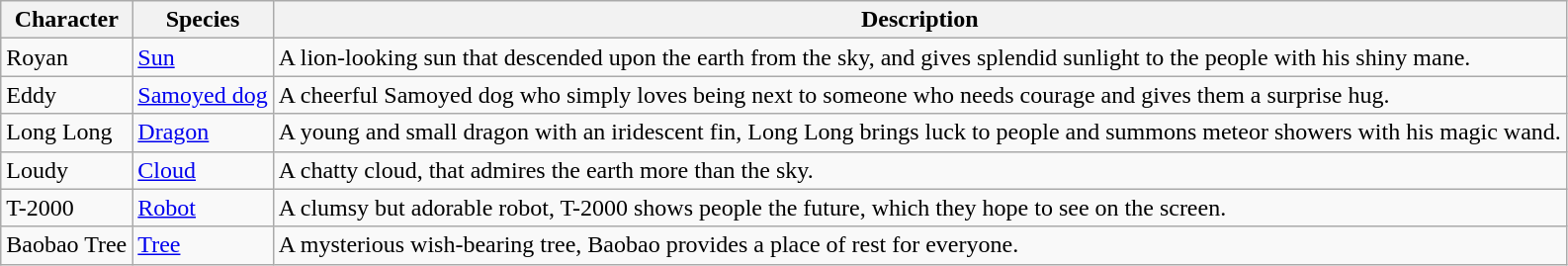<table class="wikitable">
<tr>
<th>Character</th>
<th>Species</th>
<th>Description</th>
</tr>
<tr>
<td>Royan</td>
<td><a href='#'>Sun</a></td>
<td>A lion-looking sun that descended upon the earth from the sky, and gives splendid sunlight to the people with his shiny mane.</td>
</tr>
<tr>
<td>Eddy</td>
<td><a href='#'>Samoyed dog</a></td>
<td>A cheerful Samoyed dog who simply loves being next to someone who needs courage and gives them a surprise hug.</td>
</tr>
<tr>
<td>Long Long</td>
<td><a href='#'>Dragon</a></td>
<td>A young and small dragon with an iridescent fin, Long Long brings luck to people and summons meteor showers with his magic wand.</td>
</tr>
<tr>
<td>Loudy</td>
<td><a href='#'>Cloud</a></td>
<td>A chatty cloud, that admires the earth more than the sky.</td>
</tr>
<tr>
<td>T-2000</td>
<td><a href='#'>Robot</a></td>
<td>A clumsy but adorable robot, T-2000 shows people the future, which they hope to see on the screen.</td>
</tr>
<tr>
<td>Baobao Tree</td>
<td><a href='#'>Tree</a></td>
<td>A mysterious wish-bearing tree, Baobao provides a place of rest for everyone.</td>
</tr>
</table>
